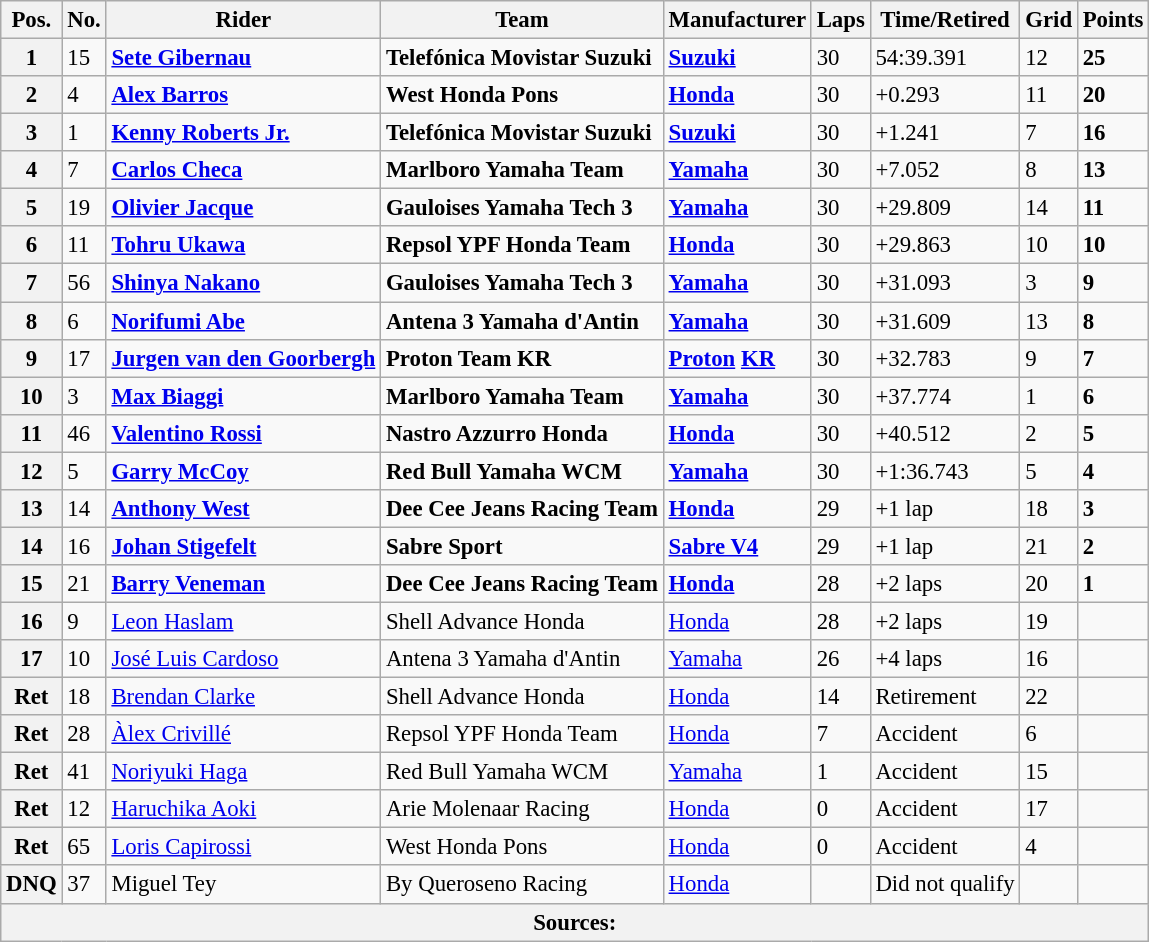<table class="wikitable" style="font-size: 95%;">
<tr>
<th>Pos.</th>
<th>No.</th>
<th>Rider</th>
<th>Team</th>
<th>Manufacturer</th>
<th>Laps</th>
<th>Time/Retired</th>
<th>Grid</th>
<th>Points</th>
</tr>
<tr>
<th>1</th>
<td>15</td>
<td> <strong><a href='#'>Sete Gibernau</a></strong></td>
<td><strong>Telefónica Movistar Suzuki</strong></td>
<td><strong><a href='#'>Suzuki</a></strong></td>
<td>30</td>
<td>54:39.391</td>
<td>12</td>
<td><strong>25</strong></td>
</tr>
<tr>
<th>2</th>
<td>4</td>
<td> <strong><a href='#'>Alex Barros</a></strong></td>
<td><strong>West Honda Pons</strong></td>
<td><strong><a href='#'>Honda</a></strong></td>
<td>30</td>
<td>+0.293</td>
<td>11</td>
<td><strong>20</strong></td>
</tr>
<tr>
<th>3</th>
<td>1</td>
<td> <strong><a href='#'>Kenny Roberts Jr.</a></strong></td>
<td><strong>Telefónica Movistar Suzuki</strong></td>
<td><strong><a href='#'>Suzuki</a></strong></td>
<td>30</td>
<td>+1.241</td>
<td>7</td>
<td><strong>16</strong></td>
</tr>
<tr>
<th>4</th>
<td>7</td>
<td> <strong><a href='#'>Carlos Checa</a></strong></td>
<td><strong>Marlboro Yamaha Team</strong></td>
<td><strong><a href='#'>Yamaha</a></strong></td>
<td>30</td>
<td>+7.052</td>
<td>8</td>
<td><strong>13</strong></td>
</tr>
<tr>
<th>5</th>
<td>19</td>
<td> <strong><a href='#'>Olivier Jacque</a></strong></td>
<td><strong>Gauloises Yamaha Tech 3</strong></td>
<td><strong><a href='#'>Yamaha</a></strong></td>
<td>30</td>
<td>+29.809</td>
<td>14</td>
<td><strong>11</strong></td>
</tr>
<tr>
<th>6</th>
<td>11</td>
<td> <strong><a href='#'>Tohru Ukawa</a></strong></td>
<td><strong>Repsol YPF Honda Team</strong></td>
<td><strong><a href='#'>Honda</a></strong></td>
<td>30</td>
<td>+29.863</td>
<td>10</td>
<td><strong>10</strong></td>
</tr>
<tr>
<th>7</th>
<td>56</td>
<td> <strong><a href='#'>Shinya Nakano</a></strong></td>
<td><strong>Gauloises Yamaha Tech 3</strong></td>
<td><strong><a href='#'>Yamaha</a></strong></td>
<td>30</td>
<td>+31.093</td>
<td>3</td>
<td><strong>9</strong></td>
</tr>
<tr>
<th>8</th>
<td>6</td>
<td> <strong><a href='#'>Norifumi Abe</a></strong></td>
<td><strong>Antena 3 Yamaha d'Antin</strong></td>
<td><strong><a href='#'>Yamaha</a></strong></td>
<td>30</td>
<td>+31.609</td>
<td>13</td>
<td><strong>8</strong></td>
</tr>
<tr>
<th>9</th>
<td>17</td>
<td> <strong><a href='#'>Jurgen van den Goorbergh</a></strong></td>
<td><strong>Proton Team KR</strong></td>
<td><strong><a href='#'>Proton</a> <a href='#'>KR</a></strong></td>
<td>30</td>
<td>+32.783</td>
<td>9</td>
<td><strong>7</strong></td>
</tr>
<tr>
<th>10</th>
<td>3</td>
<td> <strong><a href='#'>Max Biaggi</a></strong></td>
<td><strong>Marlboro Yamaha Team</strong></td>
<td><strong><a href='#'>Yamaha</a></strong></td>
<td>30</td>
<td>+37.774</td>
<td>1</td>
<td><strong>6</strong></td>
</tr>
<tr>
<th>11</th>
<td>46</td>
<td> <strong><a href='#'>Valentino Rossi</a></strong></td>
<td><strong>Nastro Azzurro Honda</strong></td>
<td><strong><a href='#'>Honda</a></strong></td>
<td>30</td>
<td>+40.512</td>
<td>2</td>
<td><strong>5</strong></td>
</tr>
<tr>
<th>12</th>
<td>5</td>
<td> <strong><a href='#'>Garry McCoy</a></strong></td>
<td><strong>Red Bull Yamaha WCM</strong></td>
<td><strong><a href='#'>Yamaha</a></strong></td>
<td>30</td>
<td>+1:36.743</td>
<td>5</td>
<td><strong>4</strong></td>
</tr>
<tr>
<th>13</th>
<td>14</td>
<td> <strong><a href='#'>Anthony West</a></strong></td>
<td><strong>Dee Cee Jeans Racing Team</strong></td>
<td><strong><a href='#'>Honda</a></strong></td>
<td>29</td>
<td>+1 lap</td>
<td>18</td>
<td><strong>3</strong></td>
</tr>
<tr>
<th>14</th>
<td>16</td>
<td> <strong><a href='#'>Johan Stigefelt</a></strong></td>
<td><strong>Sabre Sport</strong></td>
<td><strong><a href='#'>Sabre V4</a></strong></td>
<td>29</td>
<td>+1 lap</td>
<td>21</td>
<td><strong>2</strong></td>
</tr>
<tr>
<th>15</th>
<td>21</td>
<td> <strong><a href='#'>Barry Veneman</a></strong></td>
<td><strong>Dee Cee Jeans Racing Team</strong></td>
<td><strong><a href='#'>Honda</a></strong></td>
<td>28</td>
<td>+2 laps</td>
<td>20</td>
<td><strong>1</strong></td>
</tr>
<tr>
<th>16</th>
<td>9</td>
<td> <a href='#'>Leon Haslam</a></td>
<td>Shell Advance Honda</td>
<td><a href='#'>Honda</a></td>
<td>28</td>
<td>+2 laps</td>
<td>19</td>
<td></td>
</tr>
<tr>
<th>17</th>
<td>10</td>
<td> <a href='#'>José Luis Cardoso</a></td>
<td>Antena 3 Yamaha d'Antin</td>
<td><a href='#'>Yamaha</a></td>
<td>26</td>
<td>+4 laps</td>
<td>16</td>
<td></td>
</tr>
<tr>
<th>Ret</th>
<td>18</td>
<td> <a href='#'>Brendan Clarke</a></td>
<td>Shell Advance Honda</td>
<td><a href='#'>Honda</a></td>
<td>14</td>
<td>Retirement</td>
<td>22</td>
<td></td>
</tr>
<tr>
<th>Ret</th>
<td>28</td>
<td> <a href='#'>Àlex Crivillé</a></td>
<td>Repsol YPF Honda Team</td>
<td><a href='#'>Honda</a></td>
<td>7</td>
<td>Accident</td>
<td>6</td>
<td></td>
</tr>
<tr>
<th>Ret</th>
<td>41</td>
<td> <a href='#'>Noriyuki Haga</a></td>
<td>Red Bull Yamaha WCM</td>
<td><a href='#'>Yamaha</a></td>
<td>1</td>
<td>Accident</td>
<td>15</td>
<td></td>
</tr>
<tr>
<th>Ret</th>
<td>12</td>
<td> <a href='#'>Haruchika Aoki</a></td>
<td>Arie Molenaar Racing</td>
<td><a href='#'>Honda</a></td>
<td>0</td>
<td>Accident</td>
<td>17</td>
<td></td>
</tr>
<tr>
<th>Ret</th>
<td>65</td>
<td> <a href='#'>Loris Capirossi</a></td>
<td>West Honda Pons</td>
<td><a href='#'>Honda</a></td>
<td>0</td>
<td>Accident</td>
<td>4</td>
<td></td>
</tr>
<tr>
<th>DNQ</th>
<td>37</td>
<td> Miguel Tey</td>
<td>By Queroseno Racing</td>
<td><a href='#'>Honda</a></td>
<td></td>
<td>Did not qualify</td>
<td></td>
<td></td>
</tr>
<tr>
<th colspan=9>Sources: </th>
</tr>
</table>
